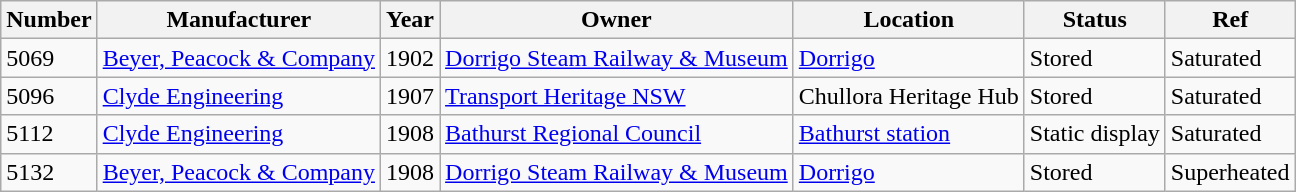<table class="wikitable">
<tr>
<th>Number</th>
<th>Manufacturer</th>
<th>Year</th>
<th>Owner</th>
<th>Location</th>
<th>Status</th>
<th>Ref</th>
</tr>
<tr>
<td>5069</td>
<td><a href='#'>Beyer, Peacock & Company</a></td>
<td>1902</td>
<td><a href='#'>Dorrigo Steam Railway & Museum</a></td>
<td><a href='#'>Dorrigo</a></td>
<td>Stored</td>
<td>Saturated</td>
</tr>
<tr>
<td>5096</td>
<td><a href='#'>Clyde Engineering</a></td>
<td>1907</td>
<td><a href='#'>Transport Heritage NSW</a></td>
<td>Chullora Heritage Hub</td>
<td>Stored</td>
<td>Saturated</td>
</tr>
<tr>
<td>5112</td>
<td><a href='#'>Clyde Engineering</a></td>
<td>1908</td>
<td><a href='#'>Bathurst Regional Council</a></td>
<td><a href='#'>Bathurst station</a></td>
<td>Static display</td>
<td>Saturated</td>
</tr>
<tr>
<td>5132</td>
<td><a href='#'>Beyer, Peacock & Company</a></td>
<td>1908</td>
<td><a href='#'>Dorrigo Steam Railway & Museum</a></td>
<td><a href='#'>Dorrigo</a></td>
<td>Stored</td>
<td>Superheated</td>
</tr>
</table>
